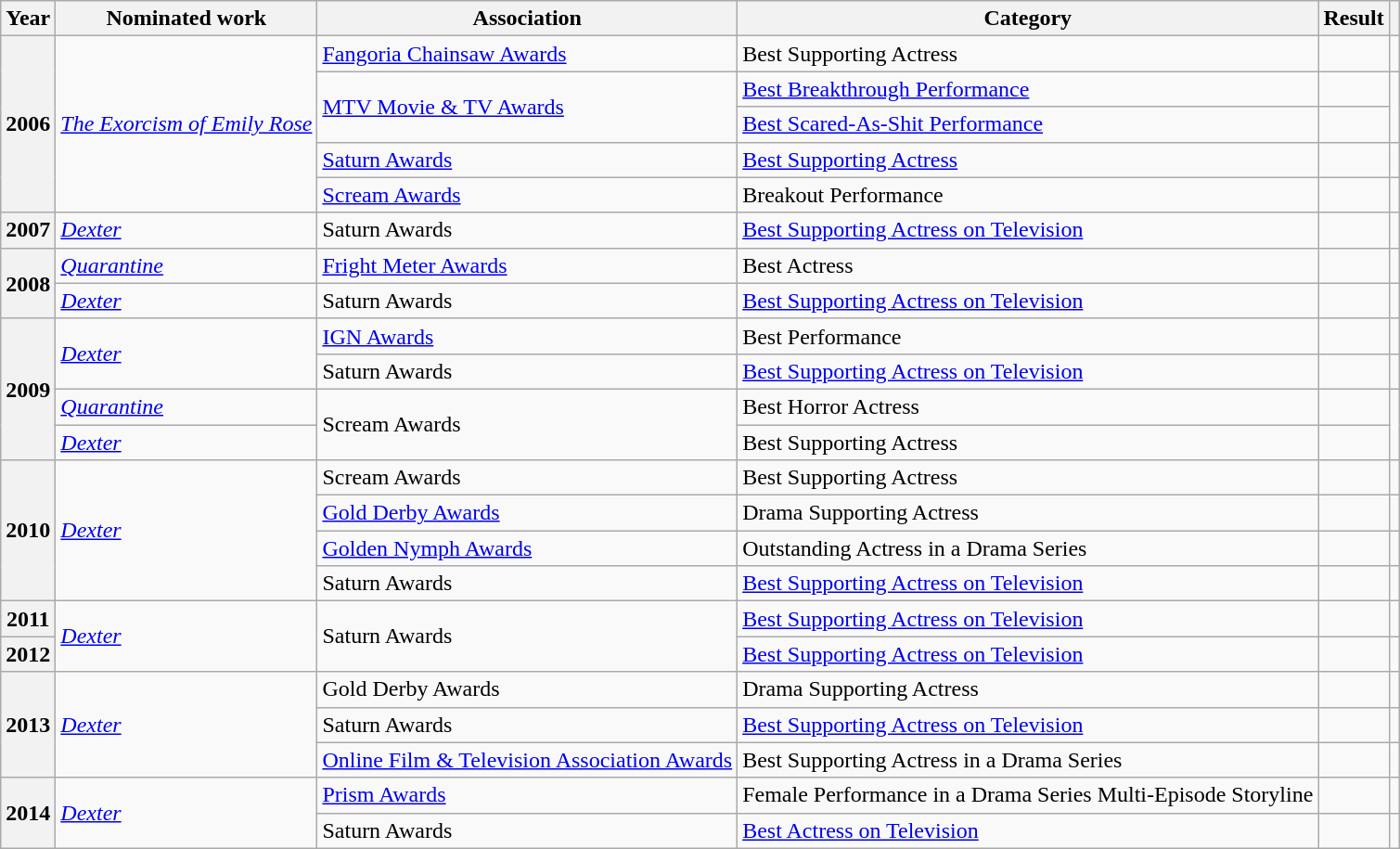<table class="wikitable plainrowheaders sortable">
<tr>
<th scope="col">Year</th>
<th scope="col">Nominated work</th>
<th scope="col">Association</th>
<th scope="col">Category</th>
<th scope="col">Result</th>
<th scope="col" class="unsortable"></th>
</tr>
<tr>
<th rowspan="5" scope="row" style="text-align:center">2006</th>
<td rowspan="5"><em><a href='#'>The Exorcism of Emily Rose</a></em></td>
<td><a href='#'>Fangoria Chainsaw Awards</a></td>
<td>Best Supporting Actress</td>
<td></td>
<td style="text-align:center"></td>
</tr>
<tr>
<td rowspan="2"><a href='#'>MTV Movie & TV Awards</a></td>
<td><a href='#'>Best Breakthrough Performance</a></td>
<td></td>
<td rowspan="2" style="text-align:center"></td>
</tr>
<tr>
<td><a href='#'>Best Scared-As-Shit Performance</a></td>
<td></td>
</tr>
<tr>
<td><a href='#'>Saturn Awards</a></td>
<td><a href='#'>Best Supporting Actress</a></td>
<td></td>
<td style="text-align:center"></td>
</tr>
<tr>
<td><a href='#'>Scream Awards</a></td>
<td>Breakout Performance</td>
<td></td>
<td style="text-align:center"></td>
</tr>
<tr>
<th scope="row" style="text-align:center">2007</th>
<td><a href='#'><em>Dexter</em></a></td>
<td>Saturn Awards</td>
<td><a href='#'>Best Supporting Actress on Television</a></td>
<td></td>
<td style="text-align:center"></td>
</tr>
<tr>
<th rowspan="2" scope="row" style="text-align:center">2008</th>
<td><a href='#'><em>Quarantine</em></a></td>
<td><a href='#'>Fright Meter Awards</a></td>
<td>Best Actress</td>
<td></td>
<td style="text-align:center"></td>
</tr>
<tr>
<td><a href='#'><em>Dexter</em></a></td>
<td>Saturn Awards</td>
<td><a href='#'>Best Supporting Actress on Television</a></td>
<td></td>
<td style="text-align:center"></td>
</tr>
<tr>
<th rowspan="4" scope="row" style="text-align:center">2009</th>
<td rowspan="2"><a href='#'><em>Dexter</em></a></td>
<td><a href='#'>IGN Awards</a></td>
<td>Best Performance</td>
<td></td>
<td style="text-align:center"></td>
</tr>
<tr>
<td>Saturn Awards</td>
<td><a href='#'>Best Supporting Actress on Television</a></td>
<td></td>
<td style="text-align:center"></td>
</tr>
<tr>
<td><a href='#'><em>Quarantine</em></a></td>
<td rowspan="2">Scream Awards</td>
<td>Best Horror Actress</td>
<td></td>
<td rowspan="2" style="text-align:center"></td>
</tr>
<tr>
<td><a href='#'><em>Dexter</em></a></td>
<td>Best Supporting Actress</td>
<td></td>
</tr>
<tr>
<th rowspan="4" scope="row" style="text-align:center">2010</th>
<td rowspan="4"><a href='#'><em>Dexter</em></a></td>
<td>Scream Awards</td>
<td>Best Supporting Actress</td>
<td></td>
<td style="text-align:center"></td>
</tr>
<tr>
<td><a href='#'>Gold Derby Awards</a></td>
<td>Drama Supporting Actress</td>
<td></td>
<td style="text-align:center"></td>
</tr>
<tr>
<td><a href='#'>Golden Nymph Awards</a></td>
<td>Outstanding Actress in a Drama Series</td>
<td></td>
<td style="text-align:center"></td>
</tr>
<tr>
<td>Saturn Awards</td>
<td><a href='#'>Best Supporting Actress on Television</a></td>
<td></td>
<td style="text-align:center"></td>
</tr>
<tr>
<th scope="row" style="text-align:center">2011</th>
<td rowspan="2"><a href='#'><em>Dexter</em></a></td>
<td rowspan="2">Saturn Awards</td>
<td><a href='#'>Best Supporting Actress on Television</a></td>
<td></td>
<td style="text-align:center"></td>
</tr>
<tr>
<th scope="row" style="text-align:center">2012</th>
<td><a href='#'>Best Supporting Actress on Television</a></td>
<td></td>
<td style="text-align:center"></td>
</tr>
<tr>
<th rowspan="3" scope="row" style="text-align:center">2013</th>
<td rowspan="3"><a href='#'><em>Dexter</em></a></td>
<td>Gold Derby Awards</td>
<td>Drama Supporting Actress</td>
<td></td>
<td style="text-align:center"></td>
</tr>
<tr>
<td>Saturn Awards</td>
<td><a href='#'>Best Supporting Actress on Television</a></td>
<td></td>
<td style="text-align:center"></td>
</tr>
<tr>
<td><a href='#'>Online Film & Television Association Awards</a></td>
<td>Best Supporting Actress in a Drama Series</td>
<td></td>
<td style="text-align:center"></td>
</tr>
<tr>
<th rowspan="2" scope="row" style="text-align:center">2014</th>
<td rowspan="2"><a href='#'><em>Dexter</em></a></td>
<td><a href='#'>Prism Awards</a></td>
<td>Female Performance in a Drama Series Multi-Episode Storyline</td>
<td></td>
<td style="text-align:center"></td>
</tr>
<tr>
<td>Saturn Awards</td>
<td><a href='#'>Best Actress on Television</a></td>
<td></td>
<td style="text-align:center"></td>
</tr>
</table>
